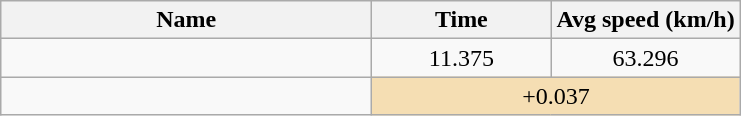<table class="wikitable" style="text-align:center;">
<tr>
<th style="width:15em">Name</th>
<th style="width:7em">Time</th>
<th>Avg speed (km/h)</th>
</tr>
<tr>
<td align=left></td>
<td>11.375</td>
<td>63.296</td>
</tr>
<tr>
<td align=left></td>
<td bgcolor=wheat colspan=2>+0.037</td>
</tr>
</table>
